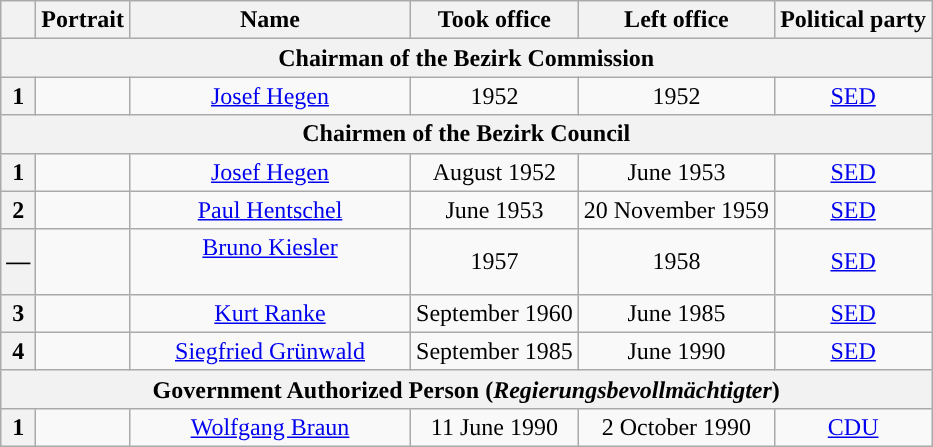<table class="wikitable" style="text-align:center">
<tr>
<th></th>
<th>Portrait</th>
<th width=180>Name<br></th>
<th>Took office</th>
<th>Left office</th>
<th>Political party</th>
</tr>
<tr>
<th colspan=6>Chairman of the Bezirk Commission</th>
</tr>
<tr>
<th style="background:">1</th>
<td></td>
<td><a href='#'>Josef Hegen</a><br></td>
<td>1952</td>
<td>1952</td>
<td><a href='#'>SED</a></td>
</tr>
<tr>
<th colspan=6>Chairmen of the Bezirk Council</th>
</tr>
<tr>
<th style="background:">1</th>
<td></td>
<td><a href='#'>Josef Hegen</a><br></td>
<td>August 1952</td>
<td>June 1953</td>
<td><a href='#'>SED</a></td>
</tr>
<tr>
<th style="background:">2</th>
<td></td>
<td><a href='#'>Paul Hentschel</a><br></td>
<td>June 1953</td>
<td>20 November 1959</td>
<td><a href='#'>SED</a></td>
</tr>
<tr>
<th style="background:">—</th>
<td></td>
<td><a href='#'>Bruno Kiesler</a><br><br></td>
<td>1957</td>
<td>1958</td>
<td><a href='#'>SED</a></td>
</tr>
<tr>
<th style="background:">3</th>
<td></td>
<td><a href='#'>Kurt Ranke</a><br></td>
<td>September 1960</td>
<td>June 1985</td>
<td><a href='#'>SED</a></td>
</tr>
<tr>
<th style="background:">4</th>
<td></td>
<td><a href='#'>Siegfried Grünwald</a><br></td>
<td>September 1985</td>
<td>June 1990</td>
<td><a href='#'>SED</a></td>
</tr>
<tr>
<th colspan=6>Government Authorized Person (<em>Regierungsbevollmächtigter</em>)</th>
</tr>
<tr>
<th style="background:">1</th>
<td></td>
<td><a href='#'>Wolfgang Braun</a><br></td>
<td>11 June 1990</td>
<td>2 October 1990</td>
<td><a href='#'>CDU</a></td>
</tr>
</table>
